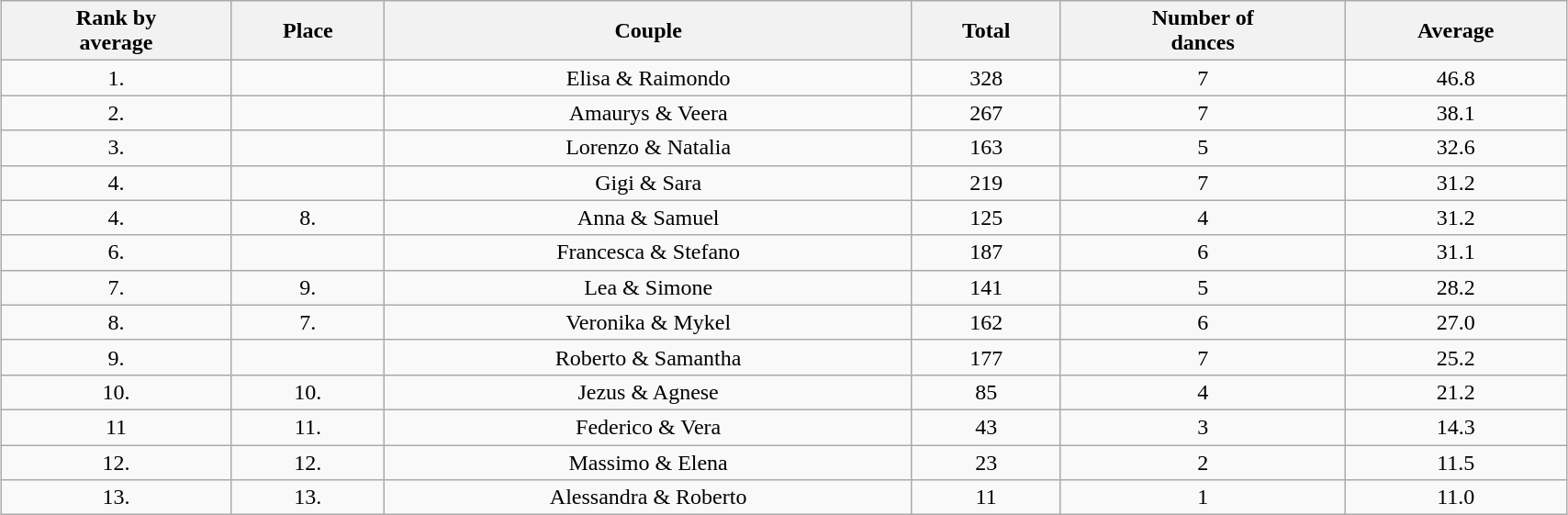<table class="wikitable sortable" style="text-align:center; margin: 5px; width: 90%">
<tr>
<th>Rank by<br> average</th>
<th>Place</th>
<th>Couple</th>
<th>Total</th>
<th>Number of<br> dances</th>
<th>Average</th>
</tr>
<tr>
<td>1.</td>
<td></td>
<td>Elisa & Raimondo</td>
<td>328</td>
<td>7</td>
<td>46.8</td>
</tr>
<tr>
<td>2.</td>
<td></td>
<td>Amaurys & Veera</td>
<td>267</td>
<td>7</td>
<td>38.1</td>
</tr>
<tr>
<td>3.</td>
<td></td>
<td>Lorenzo & Natalia</td>
<td>163</td>
<td>5</td>
<td>32.6</td>
</tr>
<tr>
<td>4.</td>
<td></td>
<td>Gigi & Sara</td>
<td>219</td>
<td>7</td>
<td>31.2</td>
</tr>
<tr>
<td>4.</td>
<td>8.</td>
<td>Anna & Samuel</td>
<td>125</td>
<td>4</td>
<td>31.2</td>
</tr>
<tr>
<td>6.</td>
<td></td>
<td>Francesca & Stefano</td>
<td>187</td>
<td>6</td>
<td>31.1</td>
</tr>
<tr>
<td>7.</td>
<td>9.</td>
<td>Lea & Simone</td>
<td>141</td>
<td>5</td>
<td>28.2</td>
</tr>
<tr>
<td>8.</td>
<td>7.</td>
<td>Veronika & Mykel</td>
<td>162</td>
<td>6</td>
<td>27.0</td>
</tr>
<tr>
<td>9.</td>
<td></td>
<td>Roberto & Samantha</td>
<td>177</td>
<td>7</td>
<td>25.2</td>
</tr>
<tr>
<td>10.</td>
<td>10.</td>
<td>Jezus & Agnese</td>
<td>85</td>
<td>4</td>
<td>21.2</td>
</tr>
<tr>
<td>11</td>
<td>11.</td>
<td>Federico & Vera</td>
<td>43</td>
<td>3</td>
<td>14.3</td>
</tr>
<tr>
<td>12.</td>
<td>12.</td>
<td>Massimo & Elena</td>
<td>23</td>
<td>2</td>
<td>11.5</td>
</tr>
<tr>
<td>13.</td>
<td>13.</td>
<td>Alessandra & Roberto</td>
<td>11</td>
<td>1</td>
<td>11.0</td>
</tr>
</table>
